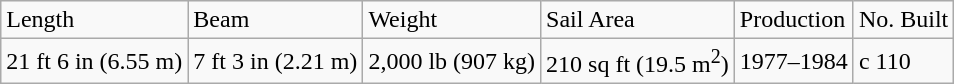<table class="wikitable">
<tr>
<td>Length</td>
<td>Beam</td>
<td>Weight</td>
<td>Sail Area</td>
<td>Production</td>
<td>No. Built</td>
</tr>
<tr>
<td>21 ft 6 in (6.55 m)</td>
<td>7 ft 3 in (2.21 m)</td>
<td>2,000 lb (907 kg)</td>
<td>210 sq ft (19.5 m<sup>2</sup>)</td>
<td>1977–1984</td>
<td>c 110</td>
</tr>
</table>
